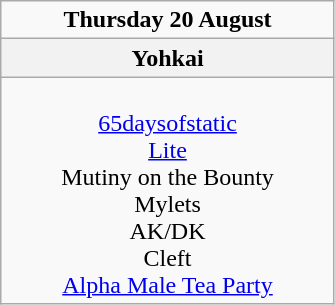<table class="wikitable">
<tr>
<td colspan="4" style="text-align:center;"><strong>Thursday 20 August</strong></td>
</tr>
<tr>
<th>Yohkai</th>
</tr>
<tr>
<td style="text-align:center; vertical-align:top; width:215px;"><br><a href='#'>65daysofstatic</a><br>
<a href='#'>Lite</a><br>
Mutiny on the Bounty<br>
Mylets<br>
AK/DK<br>
Cleft<br>
<a href='#'>Alpha Male Tea Party</a><br></td>
</tr>
</table>
